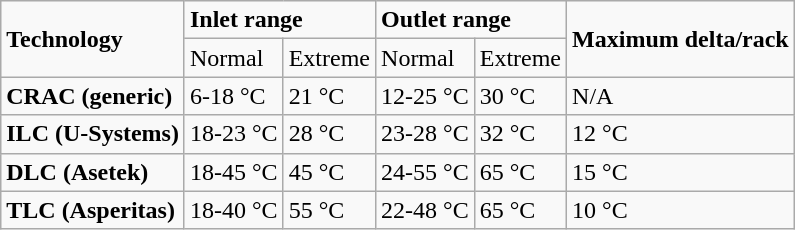<table class="wikitable">
<tr>
<td rowspan="2"><strong>Technology</strong></td>
<td colspan="2"><strong>Inlet range</strong></td>
<td colspan="2"><strong>Outlet range</strong></td>
<td rowspan="2"><strong>Maximum delta/rack</strong></td>
</tr>
<tr>
<td>Normal</td>
<td>Extreme</td>
<td>Normal</td>
<td>Extreme</td>
</tr>
<tr>
<td><strong>CRAC  (generic)</strong></td>
<td>6-18 °C</td>
<td>21 °C</td>
<td>12-25 °C</td>
<td>30 °C</td>
<td>N/A</td>
</tr>
<tr>
<td><strong>ILC  (U-Systems)</strong></td>
<td>18-23 °C</td>
<td>28 °C</td>
<td>23-28 °C</td>
<td>32 °C</td>
<td>12 °C</td>
</tr>
<tr>
<td><strong>DLC  (Asetek)</strong></td>
<td>18-45 °C</td>
<td>45 °C</td>
<td>24-55 °C</td>
<td>65 °C</td>
<td>15 °C</td>
</tr>
<tr>
<td><strong>TLC  (Asperitas)</strong></td>
<td>18-40 °C</td>
<td>55 °C</td>
<td>22-48 °C</td>
<td>65 °C</td>
<td>10 °C</td>
</tr>
</table>
